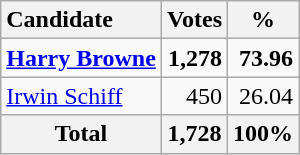<table class="wikitable sortable plainrowheaders" style="text-align:right;">
<tr>
<th style="text-align:left;">Candidate</th>
<th>Votes</th>
<th>%</th>
</tr>
<tr>
<td style="text-align:left;"><strong><a href='#'>Harry Browne</a></strong></td>
<td><strong>1,278</strong></td>
<td><strong>73.96</strong></td>
</tr>
<tr>
<td style="text-align:left;"><a href='#'>Irwin Schiff</a></td>
<td>450</td>
<td>26.04</td>
</tr>
<tr class="sortbottom">
<th>Total</th>
<th>1,728</th>
<th>100%</th>
</tr>
</table>
